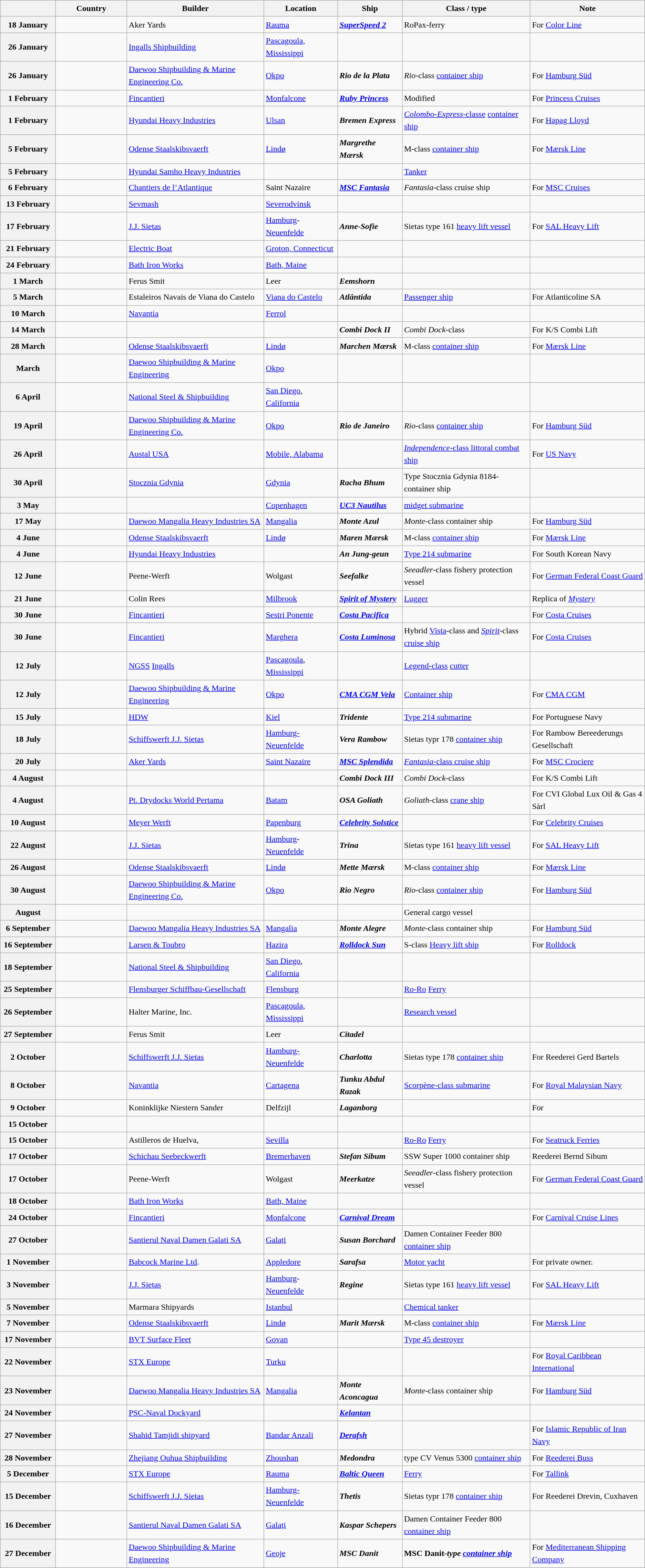<table class="wikitable sortable" style="font-size:1.00em; line-height:1.5em;">
<tr>
<th width="100"></th>
<th width="130">Country</th>
<th>Builder</th>
<th>Location</th>
<th>Ship</th>
<th>Class / type</th>
<th>Note</th>
</tr>
<tr>
<th>18 January</th>
<td></td>
<td>Aker Yards</td>
<td><a href='#'>Rauma</a></td>
<td><strong><em><a href='#'>SuperSpeed 2</a></em></strong></td>
<td>RoPax-ferry</td>
<td>For <a href='#'>Color Line</a></td>
</tr>
<tr>
<th>26 January</th>
<td></td>
<td><a href='#'>Ingalls Shipbuilding</a></td>
<td><a href='#'>Pascagoula, Mississippi</a></td>
<td><strong></strong></td>
<td></td>
<td></td>
</tr>
<tr>
<th>26 January</th>
<td></td>
<td><a href='#'>Daewoo Shipbuilding & Marine Engineering Co.</a></td>
<td><a href='#'>Okpo</a></td>
<td><strong><em>Rio de la Plata</em></strong></td>
<td><em>Rio</em>-class <a href='#'>container ship</a></td>
<td>For <a href='#'>Hamburg Süd</a></td>
</tr>
<tr>
<th>1 February</th>
<td></td>
<td><a href='#'>Fincantieri</a></td>
<td><a href='#'>Monfalcone</a></td>
<td><strong><em><a href='#'>Ruby Princess</a></em></strong></td>
<td>Modified </td>
<td>For <a href='#'>Princess Cruises</a></td>
</tr>
<tr>
<th>1 February</th>
<td></td>
<td><a href='#'>Hyundai Heavy Industries</a></td>
<td><a href='#'>Ulsan</a></td>
<td><strong><em>Bremen Express</em></strong></td>
<td><a href='#'><em>Colombo-Express</em>-classe</a> <a href='#'>container ship</a></td>
<td>For <a href='#'>Hapag Lloyd</a></td>
</tr>
<tr>
<th>5 February</th>
<td></td>
<td><a href='#'>Odense Staalskibsvaerft</a></td>
<td><a href='#'>Lindø</a></td>
<td><strong><em>Margrethe Mærsk</em></strong></td>
<td>M-class <a href='#'>container ship</a></td>
<td>For <a href='#'>Mærsk Line</a></td>
</tr>
<tr>
<th>5 February</th>
<td></td>
<td><a href='#'>Hyundai Samho Heavy Industries</a></td>
<td></td>
<td><strong></strong></td>
<td><a href='#'>Tanker</a></td>
<td></td>
</tr>
<tr>
<th>6 February</th>
<td></td>
<td><a href='#'>Chantiers de l’Atlantique</a></td>
<td>Saint Nazaire</td>
<td><strong><em><a href='#'>MSC Fantasia</a></em></strong></td>
<td><em>Fantasia</em>-class cruise ship</td>
<td>For <a href='#'>MSC Cruises</a></td>
</tr>
<tr>
<th>13 February</th>
<td></td>
<td><a href='#'>Sevmash</a></td>
<td><a href='#'>Severodvinsk</a></td>
<td><strong></strong></td>
<td></td>
<td></td>
</tr>
<tr>
<th>17 February</th>
<td></td>
<td><a href='#'>J.J. Sietas</a></td>
<td><a href='#'>Hamburg</a>-<a href='#'>Neuenfelde</a></td>
<td><strong><em>Anne-Sofie</em></strong></td>
<td>Sietas type 161 <a href='#'>heavy lift vessel</a></td>
<td>For <a href='#'>SAL Heavy Lift</a></td>
</tr>
<tr>
<th>21 February</th>
<td></td>
<td><a href='#'>Electric Boat</a></td>
<td><a href='#'>Groton, Connecticut</a></td>
<td><strong></strong></td>
<td></td>
<td></td>
</tr>
<tr>
<th>24 February</th>
<td></td>
<td><a href='#'>Bath Iron Works</a></td>
<td><a href='#'>Bath, Maine</a></td>
<td><strong></strong></td>
<td></td>
<td></td>
</tr>
<tr>
<th>1 March</th>
<td></td>
<td>Ferus Smit</td>
<td>Leer</td>
<td><strong><em>Eemshorn</em></strong></td>
<td></td>
<td></td>
</tr>
<tr>
<th>5 March</th>
<td></td>
<td>Estaleiros Navais de Viana do Castelo</td>
<td><a href='#'>Viana do Castelo</a></td>
<td><strong><em>Atlântida</em></strong></td>
<td><a href='#'>Passenger ship</a></td>
<td>For Atlanticoline SA</td>
</tr>
<tr>
<th>10 March</th>
<td></td>
<td><a href='#'>Navantia</a></td>
<td><a href='#'>Ferrol</a></td>
<td><strong></strong></td>
<td></td>
<td></td>
</tr>
<tr>
<th>14 March</th>
<td></td>
<td></td>
<td></td>
<td><strong><em>Combi Dock II</em></strong></td>
<td><em>Combi Dock</em>-class</td>
<td>For K/S Combi Lift</td>
</tr>
<tr>
<th>28 March</th>
<td></td>
<td><a href='#'>Odense Staalskibsvaerft</a></td>
<td><a href='#'>Lindø</a></td>
<td><strong><em>Marchen Mærsk</em></strong></td>
<td>M-class <a href='#'>container ship</a></td>
<td>For <a href='#'>Mærsk Line</a></td>
</tr>
<tr>
<th>March</th>
<td></td>
<td><a href='#'>Daewoo Shipbuilding & Marine Engineering</a></td>
<td><a href='#'>Okpo</a></td>
<td><strong></strong></td>
<td></td>
<td></td>
</tr>
<tr>
<th>6 April</th>
<td></td>
<td><a href='#'>National Steel & Shipbuilding</a></td>
<td><a href='#'>San Diego</a>, <a href='#'>California</a></td>
<td><strong></strong></td>
<td></td>
<td></td>
</tr>
<tr>
<th>19 April</th>
<td></td>
<td><a href='#'>Daewoo Shipbuilding & Marine Engineering Co.</a></td>
<td><a href='#'>Okpo</a></td>
<td><strong><em>Rio de Janeiro</em></strong></td>
<td><em>Rio</em>-class <a href='#'>container ship</a></td>
<td>For <a href='#'>Hamburg Süd</a></td>
</tr>
<tr>
<th>26 April</th>
<td></td>
<td><a href='#'>Austal USA</a></td>
<td><a href='#'>Mobile, Alabama</a></td>
<td><strong></strong></td>
<td><a href='#'><em>Independence</em>-class littoral combat ship</a></td>
<td>For <a href='#'>US Navy</a></td>
</tr>
<tr>
<th>30 April</th>
<td></td>
<td><a href='#'>Stocznia Gdynia</a></td>
<td><a href='#'>Gdynia</a></td>
<td><strong><em>Racha Bhum</em></strong></td>
<td>Type Stocznia Gdynia 8184-container ship</td>
<td></td>
</tr>
<tr>
<th>3 May</th>
<td></td>
<td></td>
<td><a href='#'>Copenhagen</a></td>
<td><strong><em><a href='#'>UC3 Nautilus</a></em></strong></td>
<td><a href='#'>midget submarine</a></td>
<td></td>
</tr>
<tr>
<th>17 May</th>
<td></td>
<td><a href='#'>Daewoo Mangalia Heavy Industries SA</a></td>
<td><a href='#'>Mangalia</a></td>
<td><strong><em>Monte Azul</em></strong></td>
<td><em>Monte</em>-class container ship</td>
<td>For <a href='#'>Hamburg Süd</a></td>
</tr>
<tr>
<th>4 June</th>
<td></td>
<td><a href='#'>Odense Staalskibsvaerft</a></td>
<td><a href='#'>Lindø</a></td>
<td><strong><em>Maren Mærsk</em></strong></td>
<td>M-class <a href='#'>container ship</a></td>
<td>For <a href='#'>Mærsk Line</a></td>
</tr>
<tr>
<th>4 June</th>
<td></td>
<td><a href='#'>Hyundai Heavy Industries</a></td>
<td></td>
<td><strong><em>An Jung-geun</em></strong></td>
<td><a href='#'>Type 214 submarine</a></td>
<td>For South Korean Navy</td>
</tr>
<tr>
<th>12 June</th>
<td></td>
<td>Peene-Werft</td>
<td>Wolgast</td>
<td><strong><em>Seefalke</em></strong></td>
<td><em>Seeadler</em>-class fishery protection vessel</td>
<td>For <a href='#'>German Federal Coast Guard</a></td>
</tr>
<tr>
<th>21 June</th>
<td></td>
<td>Colin Rees</td>
<td><a href='#'>Milbrook</a></td>
<td><strong><em><a href='#'>Spirit of Mystery</a></em></strong></td>
<td><a href='#'>Lugger</a></td>
<td>Replica of <a href='#'><em>Mystery</em></a></td>
</tr>
<tr>
<th>30 June</th>
<td></td>
<td><a href='#'>Fincantieri</a></td>
<td><a href='#'>Sestri Ponente</a></td>
<td><strong><em><a href='#'>Costa Pacifica</a></em></strong></td>
<td></td>
<td>For <a href='#'>Costa Cruises</a></td>
</tr>
<tr>
<th>30 June</th>
<td></td>
<td><a href='#'>Fincantieri</a></td>
<td><a href='#'>Marghera</a></td>
<td><strong><em><a href='#'>Costa Luminosa</a></em></strong></td>
<td>Hybrid <a href='#'>Vista</a>-class and <a href='#'><em>Spirit</em></a>-class <a href='#'>cruise ship</a></td>
<td>For <a href='#'>Costa Cruises</a></td>
</tr>
<tr>
<th>12 July</th>
<td></td>
<td><a href='#'>NGSS</a> <a href='#'>Ingalls</a></td>
<td><a href='#'>Pascagoula</a>, <a href='#'>Mississippi</a></td>
<td><strong></strong></td>
<td><a href='#'>Legend-class</a> <a href='#'>cutter</a></td>
<td></td>
</tr>
<tr>
<th>12 July</th>
<td></td>
<td><a href='#'>Daewoo Shipbuilding & Marine Engineering</a></td>
<td><a href='#'>Okpo</a></td>
<td><strong><em><a href='#'>CMA CGM Vela</a></em></strong></td>
<td><a href='#'>Container ship</a></td>
<td>For <a href='#'>CMA CGM</a></td>
</tr>
<tr>
<th>15 July</th>
<td></td>
<td><a href='#'>HDW</a></td>
<td><a href='#'>Kiel</a></td>
<td><strong><em>Tridente</em></strong></td>
<td><a href='#'>Type 214 submarine</a></td>
<td>For Portuguese Navy</td>
</tr>
<tr>
<th>18 July</th>
<td></td>
<td><a href='#'>Schiffswerft J.J. Sietas</a></td>
<td><a href='#'>Hamburg-Neuenfelde</a></td>
<td><strong><em>Vera Rambow</em></strong></td>
<td>Sietas typr 178 <a href='#'>container ship</a></td>
<td>For Rambow Bereederungs Gesellschaft</td>
</tr>
<tr>
<th>20 July</th>
<td></td>
<td><a href='#'>Aker Yards</a></td>
<td><a href='#'>Saint Nazaire</a></td>
<td><strong><em><a href='#'>MSC Splendida</a></em></strong></td>
<td><a href='#'><em>Fantasia</em>-class cruise ship</a></td>
<td>For <a href='#'>MSC Crociere</a></td>
</tr>
<tr>
<th>4 August</th>
<td></td>
<td></td>
<td></td>
<td><strong><em>Combi Dock III</em></strong></td>
<td><em>Combi Dock</em>-class</td>
<td>For K/S Combi Lift</td>
</tr>
<tr>
<th>4 August</th>
<td></td>
<td><a href='#'>Pt. Drydocks World Pertama</a></td>
<td><a href='#'>Batam</a></td>
<td><strong><em>OSA Goliath</em></strong></td>
<td><em>Goliath</em>-class <a href='#'>crane ship</a></td>
<td>For CVI Global Lux Oil & Gas 4 Sàrl</td>
</tr>
<tr>
<th>10 August</th>
<td></td>
<td><a href='#'>Meyer Werft</a></td>
<td><a href='#'>Papenburg</a></td>
<td><strong><em><a href='#'>Celebrity Solstice</a></em></strong></td>
<td></td>
<td>For <a href='#'>Celebrity Cruises</a></td>
</tr>
<tr>
<th>22 August</th>
<td></td>
<td><a href='#'>J.J. Sietas</a></td>
<td><a href='#'>Hamburg</a>-<a href='#'>Neuenfelde</a></td>
<td><strong><em>Trina</em></strong></td>
<td>Sietas type 161 <a href='#'>heavy lift vessel</a></td>
<td>For <a href='#'>SAL Heavy Lift</a></td>
</tr>
<tr>
<th>26 August</th>
<td></td>
<td><a href='#'>Odense Staalskibsvaerft</a></td>
<td><a href='#'>Lindø</a></td>
<td><strong><em>Mette Mærsk</em></strong></td>
<td>M-class <a href='#'>container ship</a></td>
<td>For <a href='#'>Mærsk Line</a></td>
</tr>
<tr>
<th>30 August</th>
<td></td>
<td><a href='#'>Daewoo Shipbuilding & Marine Engineering Co.</a></td>
<td><a href='#'>Okpo</a></td>
<td><strong><em>Rio Negro</em></strong></td>
<td><em>Rio</em>-class <a href='#'>container ship</a></td>
<td>For <a href='#'>Hamburg Süd</a></td>
</tr>
<tr>
<th>August</th>
<td></td>
<td></td>
<td></td>
<td><strong></strong></td>
<td>General cargo vessel</td>
<td></td>
</tr>
<tr>
<th>6 September</th>
<td></td>
<td><a href='#'>Daewoo Mangalia Heavy Industries SA</a></td>
<td><a href='#'>Mangalia</a></td>
<td><strong><em>Monte Alegre</em></strong></td>
<td><em>Monte</em>-class container ship</td>
<td>For <a href='#'>Hamburg Süd</a></td>
</tr>
<tr>
<th>16 September</th>
<td></td>
<td><a href='#'>Larsen & Toubro</a></td>
<td><a href='#'>Hazira</a></td>
<td><strong><em><a href='#'>Rolldock Sun</a></em></strong></td>
<td>S-class <a href='#'>Heavy lift ship</a></td>
<td>For <a href='#'>Rolldock</a></td>
</tr>
<tr>
<th>18 September</th>
<td></td>
<td><a href='#'>National Steel & Shipbuilding</a></td>
<td><a href='#'>San Diego</a>, <a href='#'>California</a></td>
<td><strong></strong></td>
<td></td>
<td></td>
</tr>
<tr>
<th>25 September</th>
<td></td>
<td><a href='#'>Flensburger Schiffbau-Gesellschaft </a></td>
<td><a href='#'>Flensburg</a></td>
<td><strong></strong></td>
<td><a href='#'>Ro-Ro</a> <a href='#'>Ferry</a></td>
<td></td>
</tr>
<tr>
<th>26 September</th>
<td></td>
<td>Halter Marine, Inc.</td>
<td><a href='#'>Pascagoula, Mississippi</a></td>
<td><strong></strong></td>
<td><a href='#'>Research vessel</a></td>
<td></td>
</tr>
<tr>
<th>27 September</th>
<td></td>
<td>Ferus Smit</td>
<td>Leer</td>
<td><strong><em>Citadel</em></strong></td>
<td></td>
<td></td>
</tr>
<tr>
<th>2 October</th>
<td></td>
<td><a href='#'>Schiffswerft J.J. Sietas</a></td>
<td><a href='#'>Hamburg-Neuenfelde</a></td>
<td><strong><em>Charlotta</em></strong></td>
<td>Sietas type 178 <a href='#'>container ship</a></td>
<td>For Reederei Gerd Bartels</td>
</tr>
<tr>
<th>8 October</th>
<td></td>
<td><a href='#'>Navantia</a></td>
<td><a href='#'>Cartagena</a></td>
<td><strong><em>Tunku Abdul Razak</em></strong></td>
<td><a href='#'>Scorpène-class submarine</a></td>
<td>For <a href='#'>Royal Malaysian Navy</a></td>
</tr>
<tr>
<th>9 October</th>
<td></td>
<td>Koninklijke Niestern Sander</td>
<td>Delfzijl</td>
<td><strong><em>Laganborg</em></strong></td>
<td></td>
<td>For </td>
</tr>
<tr>
<th>15 October</th>
<td></td>
<td></td>
<td></td>
<td><strong></strong></td>
<td></td>
<td></td>
</tr>
<tr>
<th>15 October</th>
<td></td>
<td>Astilleros de Huelva,</td>
<td><a href='#'>Sevilla</a></td>
<td><strong></strong></td>
<td><a href='#'>Ro-Ro</a> <a href='#'>Ferry</a></td>
<td>For <a href='#'>Seatruck Ferries</a></td>
</tr>
<tr>
<th>17 October</th>
<td></td>
<td><a href='#'>Schichau Seebeckwerft</a></td>
<td><a href='#'>Bremerhaven</a></td>
<td><strong><em>Stefan Sibum</em></strong></td>
<td>SSW Super 1000 container ship</td>
<td>Reederei Bernd Sibum</td>
</tr>
<tr>
<th>17 October</th>
<td></td>
<td>Peene-Werft</td>
<td>Wolgast</td>
<td><strong><em>Meerkatze</em></strong></td>
<td><em>Seeadler</em>-class fishery protection vessel</td>
<td>For <a href='#'>German Federal Coast Guard</a></td>
</tr>
<tr>
<th>18 October</th>
<td></td>
<td><a href='#'>Bath Iron Works</a></td>
<td><a href='#'>Bath, Maine</a></td>
<td><strong></strong></td>
<td></td>
<td></td>
</tr>
<tr>
<th>24 October</th>
<td></td>
<td><a href='#'>Fincantieri</a></td>
<td><a href='#'>Monfalcone</a></td>
<td><strong><em><a href='#'>Carnival Dream</a></em></strong></td>
<td></td>
<td>For <a href='#'>Carnival Cruise Lines</a></td>
</tr>
<tr>
<th>27 October</th>
<td></td>
<td><a href='#'>Santierul Naval Damen Galati SA</a></td>
<td><a href='#'>Galați</a></td>
<td><strong><em>Susan Borchard</em></strong></td>
<td>Damen Container Feeder 800 <a href='#'>container ship</a></td>
<td></td>
</tr>
<tr ---->
<th>1 November</th>
<td></td>
<td><a href='#'>Babcock Marine Ltd</a>.</td>
<td><a href='#'>Appledore</a></td>
<td><strong><em>Sarafsa</em></strong></td>
<td><a href='#'>Motor yacht</a></td>
<td>For private owner.</td>
</tr>
<tr>
<th>3 November</th>
<td></td>
<td><a href='#'>J.J. Sietas</a></td>
<td><a href='#'>Hamburg</a>-<a href='#'>Neuenfelde</a></td>
<td><strong><em>Regine</em></strong></td>
<td>Sietas type 161 <a href='#'>heavy lift vessel</a></td>
<td>For <a href='#'>SAL Heavy Lift</a></td>
</tr>
<tr>
<th>5 November</th>
<td></td>
<td>Marmara Shipyards</td>
<td><a href='#'>Istanbul</a></td>
<td><strong></strong></td>
<td><a href='#'>Chemical tanker</a></td>
<td></td>
</tr>
<tr>
<th>7 November</th>
<td></td>
<td><a href='#'>Odense Staalskibsvaerft</a></td>
<td><a href='#'>Lindø</a></td>
<td><strong><em>Marit Mærsk</em></strong></td>
<td>M-class <a href='#'>container ship</a></td>
<td>For <a href='#'>Mærsk Line</a></td>
</tr>
<tr>
<th>17 November</th>
<td></td>
<td><a href='#'>BVT Surface Fleet</a></td>
<td><a href='#'>Govan</a></td>
<td><strong></strong></td>
<td><a href='#'>Type 45 destroyer</a></td>
<td></td>
</tr>
<tr>
<th>22 November</th>
<td></td>
<td><a href='#'>STX Europe</a></td>
<td><a href='#'>Turku</a></td>
<td><strong></strong></td>
<td></td>
<td>For <a href='#'>Royal Caribbean International</a></td>
</tr>
<tr>
<th>23 November</th>
<td></td>
<td><a href='#'>Daewoo Mangalia Heavy Industries SA</a></td>
<td><a href='#'>Mangalia</a></td>
<td><strong><em>Monte Aconcagua</em></strong></td>
<td><em>Monte</em>-class container ship</td>
<td>For <a href='#'>Hamburg Süd</a></td>
</tr>
<tr>
<th>24 November</th>
<td></td>
<td><a href='#'>PSC-Naval Dockyard</a></td>
<td></td>
<td><strong><a href='#'><em>Kelantan</em></a></strong></td>
<td></td>
</tr>
<tr>
<th>27 November</th>
<td></td>
<td><a href='#'>Shahid Tamjidi shipyard</a></td>
<td><a href='#'>Bandar Anzali</a></td>
<td><strong><a href='#'><em>Derafsh</em></a></strong></td>
<td></td>
<td>For <a href='#'>Islamic Republic of Iran Navy</a></td>
</tr>
<tr>
<th>28 November</th>
<td></td>
<td><a href='#'>Zhejiang Ouhua Shipbuilding</a></td>
<td><a href='#'>Zhoushan</a></td>
<td><strong><em>Medondra</em></strong></td>
<td>type CV Venus 5300 <a href='#'>container ship</a></td>
<td>For <a href='#'>Reederei Buss</a></td>
</tr>
<tr>
<th>5 December</th>
<td></td>
<td><a href='#'>STX Europe</a></td>
<td><a href='#'>Rauma</a></td>
<td><strong><em><a href='#'>Baltic Queen</a></em></strong></td>
<td><a href='#'>Ferry</a></td>
<td>For <a href='#'>Tallink</a></td>
</tr>
<tr>
<th>15 December</th>
<td></td>
<td><a href='#'>Schiffswerft J.J. Sietas</a></td>
<td><a href='#'>Hamburg-Neuenfelde</a></td>
<td><strong><em>Thetis</em></strong></td>
<td>Sietas typr 178 <a href='#'>container ship</a></td>
<td>For Reederei Drevin, Cuxhaven</td>
</tr>
<tr>
<th>16 December</th>
<td></td>
<td><a href='#'>Santierul Naval Damen Galati SA</a></td>
<td><a href='#'>Galați</a></td>
<td><strong><em>Kaspar Schepers</em></strong></td>
<td>Damen Container Feeder 800 <a href='#'>container ship</a></td>
<td></td>
</tr>
<tr>
<th>27 December</th>
<td></td>
<td><a href='#'>Daewoo Shipbuilding & Marine Engineering</a></td>
<td><a href='#'>Geoje</a></td>
<td><strong><em>MSC Danit</em></strong></td>
<td><strong>MSC Danit<em>-type <a href='#'>container ship</a></td>
<td>For <a href='#'>Mediterranean Shipping Company</a></td>
</tr>
</table>
